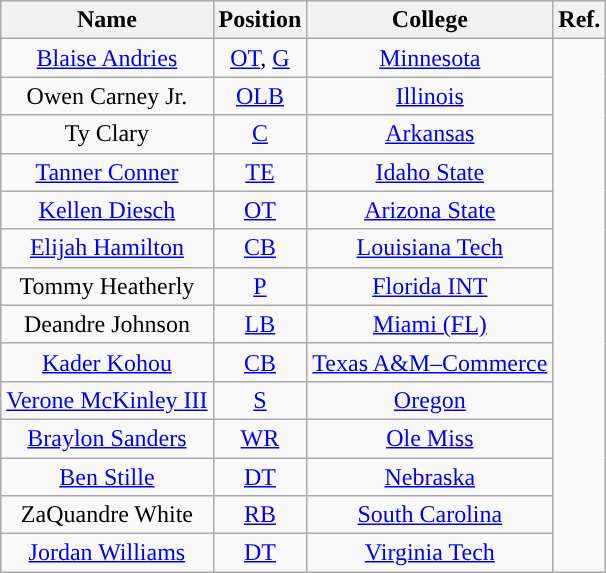<table class="wikitable" style="text-align:center">
<tr>
<th>Name</th>
<th>Position</th>
<th>College</th>
<th>Ref.</th>
</tr>
<tr>
<td><a href='#'>Blaise Andries</a></td>
<td><a href='#'>OT</a>, <a href='#'>G</a></td>
<td><a href='#'>Minnesota</a></td>
<td rowspan = 14></td>
</tr>
<tr>
<td>Owen Carney Jr.</td>
<td><a href='#'>OLB</a></td>
<td><a href='#'>Illinois</a></td>
</tr>
<tr>
<td>Ty Clary</td>
<td><a href='#'>C</a></td>
<td><a href='#'>Arkansas</a></td>
</tr>
<tr>
<td><a href='#'>Tanner Conner</a></td>
<td><a href='#'>TE</a></td>
<td><a href='#'>Idaho State</a></td>
</tr>
<tr>
<td><a href='#'>Kellen Diesch</a></td>
<td><a href='#'>OT</a></td>
<td><a href='#'>Arizona State</a></td>
</tr>
<tr>
<td><a href='#'>Elijah Hamilton</a></td>
<td><a href='#'>CB</a></td>
<td><a href='#'>Louisiana Tech</a></td>
</tr>
<tr>
<td>Tommy Heatherly</td>
<td><a href='#'>P</a></td>
<td><a href='#'>Florida INT</a></td>
</tr>
<tr>
<td>Deandre Johnson</td>
<td><a href='#'>LB</a></td>
<td><a href='#'>Miami (FL)</a></td>
</tr>
<tr>
<td><a href='#'>Kader Kohou</a></td>
<td><a href='#'>CB</a></td>
<td><a href='#'>Texas A&M–Commerce</a></td>
</tr>
<tr>
<td><a href='#'>Verone McKinley III</a></td>
<td><a href='#'>S</a></td>
<td><a href='#'>Oregon</a></td>
</tr>
<tr>
<td><a href='#'>Braylon Sanders</a></td>
<td><a href='#'>WR</a></td>
<td><a href='#'>Ole Miss</a></td>
</tr>
<tr>
<td><a href='#'>Ben Stille</a></td>
<td><a href='#'>DT</a></td>
<td><a href='#'>Nebraska</a></td>
</tr>
<tr>
<td>ZaQuandre White</td>
<td><a href='#'>RB</a></td>
<td><a href='#'>South Carolina</a></td>
</tr>
<tr>
<td><a href='#'>Jordan Williams</a></td>
<td><a href='#'>DT</a></td>
<td><a href='#'>Virginia Tech</a></td>
</tr>
</table>
